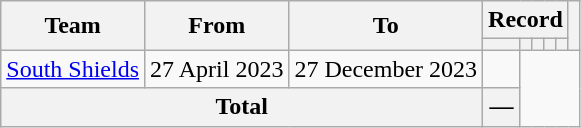<table class="wikitable" style="text-align:center">
<tr>
<th rowspan="2">Team</th>
<th rowspan="2">From</th>
<th rowspan="2">To</th>
<th colspan="5">Record</th>
<th rowspan="2"></th>
</tr>
<tr>
<th></th>
<th></th>
<th></th>
<th></th>
<th></th>
</tr>
<tr>
<td align="left"><a href='#'>South Shields</a></td>
<td align="left">27 April 2023</td>
<td align="left">27 December 2023<br></td>
<td></td>
</tr>
<tr>
<th colspan="3">Total<br></th>
<th>—</th>
</tr>
</table>
